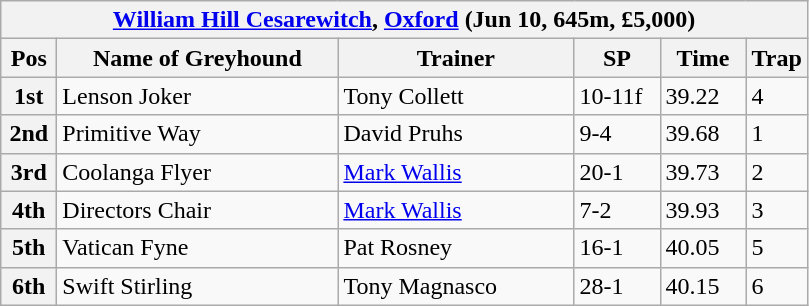<table class="wikitable">
<tr>
<th colspan="6"><a href='#'>William Hill Cesarewitch</a>, <a href='#'>Oxford</a> (Jun 10, 645m, £5,000)</th>
</tr>
<tr>
<th width=30>Pos</th>
<th width=180>Name of Greyhound</th>
<th width=150>Trainer</th>
<th width=50>SP</th>
<th width=50>Time</th>
<th width=30>Trap</th>
</tr>
<tr>
<th>1st</th>
<td>Lenson Joker</td>
<td>Tony Collett</td>
<td>10-11f</td>
<td>39.22</td>
<td>4</td>
</tr>
<tr>
<th>2nd</th>
<td>Primitive Way</td>
<td>David Pruhs</td>
<td>9-4</td>
<td>39.68</td>
<td>1</td>
</tr>
<tr>
<th>3rd</th>
<td>Coolanga Flyer</td>
<td><a href='#'>Mark Wallis</a></td>
<td>20-1</td>
<td>39.73</td>
<td>2</td>
</tr>
<tr>
<th>4th</th>
<td>Directors Chair</td>
<td><a href='#'>Mark Wallis</a></td>
<td>7-2</td>
<td>39.93</td>
<td>3</td>
</tr>
<tr>
<th>5th</th>
<td>Vatican Fyne</td>
<td>Pat Rosney</td>
<td>16-1</td>
<td>40.05</td>
<td>5</td>
</tr>
<tr>
<th>6th</th>
<td>Swift Stirling</td>
<td>Tony Magnasco</td>
<td>28-1</td>
<td>40.15</td>
<td>6</td>
</tr>
</table>
